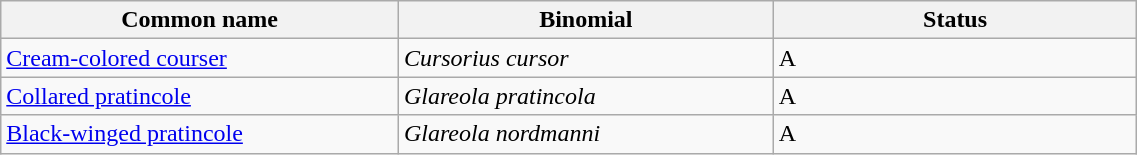<table width=60% class="wikitable">
<tr>
<th width=35%>Common name</th>
<th width=33%>Binomial</th>
<th width=32%>Status</th>
</tr>
<tr>
<td><a href='#'>Cream-colored courser</a></td>
<td><em>Cursorius cursor</em></td>
<td>A</td>
</tr>
<tr>
<td><a href='#'>Collared pratincole</a></td>
<td><em>Glareola pratincola</em></td>
<td>A</td>
</tr>
<tr>
<td><a href='#'>Black-winged pratincole</a></td>
<td><em>Glareola nordmanni</em></td>
<td>A</td>
</tr>
</table>
